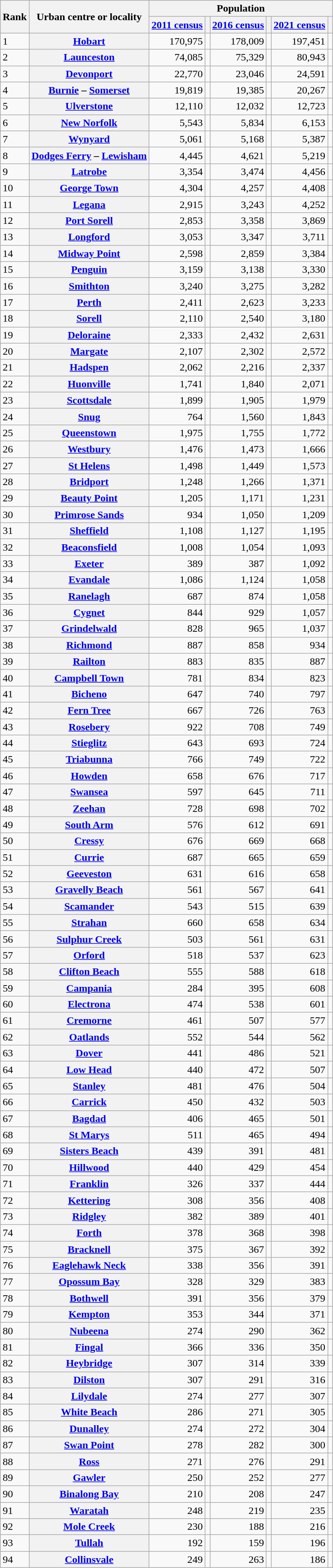<table class="wikitable sortable plainrowheaders">
<tr>
<th scope=col rowspan="2">Rank</th>
<th scope=col rowspan="2">Urban centre or locality</th>
<th scope=colgroup colspan="6">Population</th>
</tr>
<tr>
<th scope=col><a href='#'>2011 census</a></th>
<th scope=col class="unsortable"></th>
<th scope=col><a href='#'>2016 census</a></th>
<th scope=col class="unsortable"></th>
<th scope=col><a href='#'>2021 census</a></th>
<th scope=col class="unsortable"></th>
</tr>
<tr>
<td>1</td>
<th scope=row><a href='#'>Hobart</a></th>
<td align=right>170,975</td>
<td></td>
<td align=right>178,009</td>
<td></td>
<td align=right>197,451</td>
<td></td>
</tr>
<tr>
<td>2</td>
<th scope=row><a href='#'>Launceston</a></th>
<td align=right>74,085</td>
<td></td>
<td align=right>75,329</td>
<td></td>
<td align=right>80,943</td>
<td></td>
</tr>
<tr>
<td>3</td>
<th scope=row><a href='#'>Devonport</a></th>
<td align=right>22,770</td>
<td></td>
<td align=right>23,046</td>
<td></td>
<td align=right>24,591</td>
<td></td>
</tr>
<tr>
<td>4</td>
<th scope=row><a href='#'>Burnie</a> – <a href='#'>Somerset</a></th>
<td align=right>19,819</td>
<td></td>
<td align=right>19,385</td>
<td></td>
<td align=right>20,267</td>
<td></td>
</tr>
<tr>
<td>5</td>
<th scope=row><a href='#'>Ulverstone</a></th>
<td align=right>12,110</td>
<td></td>
<td align=right>12,032</td>
<td></td>
<td align=right>12,723</td>
<td></td>
</tr>
<tr>
<td>6</td>
<th scope=row><a href='#'>New Norfolk</a></th>
<td align=right>5,543</td>
<td></td>
<td align=right>5,834</td>
<td></td>
<td align=right>6,153</td>
<td></td>
</tr>
<tr>
<td>7</td>
<th scope=row><a href='#'>Wynyard</a></th>
<td align=right>5,061</td>
<td></td>
<td align=right>5,168</td>
<td></td>
<td align=right>5,387</td>
<td></td>
</tr>
<tr>
<td>8</td>
<th scope=row><a href='#'>Dodges Ferry</a> – <a href='#'>Lewisham</a></th>
<td align=right>4,445</td>
<td></td>
<td align=right>4,621</td>
<td></td>
<td align=right>5,219</td>
<td></td>
</tr>
<tr>
<td>9</td>
<th scope=row><a href='#'>Latrobe</a></th>
<td align=right>3,354</td>
<td></td>
<td align=right>3,474</td>
<td></td>
<td align=right>4,456</td>
<td></td>
</tr>
<tr>
<td>10</td>
<th scope=row><a href='#'>George Town</a></th>
<td align=right>4,304</td>
<td></td>
<td align=right>4,257</td>
<td></td>
<td align=right>4,408</td>
<td></td>
</tr>
<tr>
<td>11</td>
<th scope=row><a href='#'>Legana</a></th>
<td align=right>2,915</td>
<td></td>
<td align=right>3,243</td>
<td></td>
<td align=right>4,252</td>
<td></td>
</tr>
<tr>
<td>12</td>
<th scope=row><a href='#'>Port Sorell</a></th>
<td align=right>2,853</td>
<td></td>
<td align=right>3,358</td>
<td></td>
<td align=right>3,869</td>
<td></td>
</tr>
<tr>
<td>13</td>
<th scope=row><a href='#'>Longford</a></th>
<td align=right>3,053</td>
<td></td>
<td align=right>3,347</td>
<td></td>
<td align=right>3,711</td>
<td></td>
</tr>
<tr>
<td>14</td>
<th scope=row><a href='#'>Midway Point</a></th>
<td align=right>2,598</td>
<td></td>
<td align=right>2,859</td>
<td></td>
<td align=right>3,384</td>
<td></td>
</tr>
<tr>
<td>15</td>
<th scope=row><a href='#'>Penguin</a></th>
<td align=right>3,159</td>
<td></td>
<td align=right>3,138</td>
<td></td>
<td align=right>3,330</td>
<td></td>
</tr>
<tr>
<td>16</td>
<th scope=row><a href='#'>Smithton</a></th>
<td align=right>3,240</td>
<td></td>
<td align=right>3,275</td>
<td></td>
<td align=right>3,282</td>
<td></td>
</tr>
<tr>
<td>17</td>
<th scope=row><a href='#'>Perth</a></th>
<td align=right>2,411</td>
<td></td>
<td align=right>2,623</td>
<td></td>
<td align=right>3,233</td>
<td></td>
</tr>
<tr>
<td>18</td>
<th scope=row><a href='#'>Sorell</a></th>
<td align=right>2,110</td>
<td></td>
<td align=right>2,540</td>
<td></td>
<td align=right>3,180</td>
<td></td>
</tr>
<tr>
<td>19</td>
<th scope=row><a href='#'>Deloraine</a></th>
<td align=right>2,333</td>
<td></td>
<td align=right>2,432</td>
<td></td>
<td align=right>2,631</td>
<td></td>
</tr>
<tr>
<td>20</td>
<th scope=row><a href='#'>Margate</a></th>
<td align=right>2,107</td>
<td></td>
<td align=right>2,302</td>
<td></td>
<td align=right>2,572</td>
<td></td>
</tr>
<tr>
<td>21</td>
<th scope=row><a href='#'>Hadspen</a></th>
<td align=right>2,062</td>
<td></td>
<td align=right>2,216</td>
<td></td>
<td align=right>2,337</td>
<td></td>
</tr>
<tr>
<td>22</td>
<th scope=row><a href='#'>Huonville</a></th>
<td align=right>1,741</td>
<td></td>
<td align=right>1,840</td>
<td></td>
<td align=right>2,071</td>
<td></td>
</tr>
<tr>
<td>23</td>
<th scope=row><a href='#'>Scottsdale</a></th>
<td align=right>1,899</td>
<td></td>
<td align=right>1,905</td>
<td></td>
<td align=right>1,979</td>
<td></td>
</tr>
<tr>
<td>24</td>
<th scope=row><a href='#'>Snug</a></th>
<td align=right>764</td>
<td></td>
<td align=right>1,560</td>
<td></td>
<td align=right>1,843</td>
<td></td>
</tr>
<tr>
<td>25</td>
<th scope=row><a href='#'>Queenstown</a></th>
<td align=right>1,975</td>
<td></td>
<td align=right>1,755</td>
<td></td>
<td align=right>1,772</td>
<td></td>
</tr>
<tr>
<td>26</td>
<th scope=row><a href='#'>Westbury</a></th>
<td align=right>1,476</td>
<td></td>
<td align=right>1,473</td>
<td></td>
<td align=right>1,666</td>
<td></td>
</tr>
<tr>
<td>27</td>
<th scope=row><a href='#'>St Helens</a></th>
<td align=right>1,498</td>
<td></td>
<td align=right>1,449</td>
<td></td>
<td align=right>1,573</td>
<td></td>
</tr>
<tr>
<td>28</td>
<th scope=row><a href='#'>Bridport</a></th>
<td align=right>1,248</td>
<td></td>
<td align=right>1,266</td>
<td></td>
<td align=right>1,371</td>
<td></td>
</tr>
<tr>
<td>29</td>
<th scope=row><a href='#'>Beauty Point</a></th>
<td align=right>1,205</td>
<td></td>
<td align=right>1,171</td>
<td></td>
<td align=right>1,231</td>
<td></td>
</tr>
<tr>
<td>30</td>
<th scope=row><a href='#'>Primrose Sands</a></th>
<td align=right>934</td>
<td></td>
<td align=right>1,050</td>
<td></td>
<td align=right>1,209</td>
<td></td>
</tr>
<tr>
<td>31</td>
<th scope=row><a href='#'>Sheffield</a></th>
<td align=right>1,108</td>
<td></td>
<td align=right>1,127</td>
<td></td>
<td align=right>1,195</td>
<td></td>
</tr>
<tr>
<td>32</td>
<th scope=row><a href='#'>Beaconsfield</a></th>
<td align=right>1,008</td>
<td></td>
<td align=right>1,054</td>
<td></td>
<td align=right>1,093</td>
<td></td>
</tr>
<tr>
<td>33</td>
<th scope=row><a href='#'>Exeter</a></th>
<td align=right>389</td>
<td></td>
<td align=right>387</td>
<td></td>
<td align=right>1,092</td>
<td></td>
</tr>
<tr>
<td>34</td>
<th scope=row><a href='#'>Evandale</a></th>
<td align=right>1,086</td>
<td></td>
<td align=right>1,124</td>
<td></td>
<td align=right>1,058</td>
<td></td>
</tr>
<tr>
<td>35</td>
<th scope=row><a href='#'>Ranelagh</a></th>
<td align=right>687</td>
<td></td>
<td align=right>874</td>
<td></td>
<td align=right>1,058</td>
<td></td>
</tr>
<tr>
<td>36</td>
<th scope=row><a href='#'>Cygnet</a></th>
<td align=right>844</td>
<td></td>
<td align=right>929</td>
<td></td>
<td align=right>1,057</td>
<td></td>
</tr>
<tr>
<td>37</td>
<th scope=row><a href='#'>Grindelwald</a></th>
<td align=right>828</td>
<td></td>
<td align=right>965</td>
<td></td>
<td align=right>1,037</td>
<td></td>
</tr>
<tr>
<td>38</td>
<th scope=row><a href='#'>Richmond</a></th>
<td align=right>887</td>
<td></td>
<td align=right>858</td>
<td></td>
<td align=right>934</td>
<td></td>
</tr>
<tr>
<td>39</td>
<th scope=row><a href='#'>Railton</a></th>
<td align=right>883</td>
<td></td>
<td align=right>835</td>
<td></td>
<td align=right>887</td>
<td></td>
</tr>
<tr>
<td>40</td>
<th scope=row><a href='#'>Campbell Town</a></th>
<td align=right>781</td>
<td></td>
<td align=right>834</td>
<td></td>
<td align=right>823</td>
<td></td>
</tr>
<tr>
<td>41</td>
<th scope=row><a href='#'>Bicheno</a></th>
<td align=right>647</td>
<td></td>
<td align=right>740</td>
<td></td>
<td align=right>797</td>
<td></td>
</tr>
<tr>
<td>42</td>
<th scope=row><a href='#'>Fern Tree</a></th>
<td align=right>667</td>
<td></td>
<td align=right>726</td>
<td></td>
<td align=right>763</td>
<td></td>
</tr>
<tr>
<td>43</td>
<th scope=row><a href='#'>Rosebery</a></th>
<td align=right>922</td>
<td></td>
<td align=right>708</td>
<td></td>
<td align=right>749</td>
<td></td>
</tr>
<tr>
<td>44</td>
<th scope=row><a href='#'>Stieglitz</a></th>
<td align=right>643</td>
<td></td>
<td align=right>693</td>
<td></td>
<td align=right>724</td>
<td></td>
</tr>
<tr>
<td>45</td>
<th scope=row><a href='#'>Triabunna</a></th>
<td align=right>766</td>
<td></td>
<td align=right>749</td>
<td></td>
<td align=right>722</td>
<td></td>
</tr>
<tr>
<td>46</td>
<th scope=row><a href='#'>Howden</a></th>
<td align=right>658</td>
<td></td>
<td align=right>676</td>
<td></td>
<td align=right>717</td>
<td></td>
</tr>
<tr>
<td>47</td>
<th scope=row><a href='#'>Swansea</a></th>
<td align=right>597</td>
<td></td>
<td align=right>645</td>
<td></td>
<td align=right>711</td>
<td></td>
</tr>
<tr>
<td>48</td>
<th scope=row><a href='#'>Zeehan</a></th>
<td align=right>728</td>
<td></td>
<td align=right>698</td>
<td></td>
<td align=right>702</td>
<td></td>
</tr>
<tr>
<td>49</td>
<th scope=row><a href='#'>South Arm</a></th>
<td align=right>576</td>
<td></td>
<td align=right>612</td>
<td></td>
<td align=right>691</td>
<td></td>
</tr>
<tr>
<td>50</td>
<th scope=row><a href='#'>Cressy</a></th>
<td align=right>676</td>
<td></td>
<td align=right>669</td>
<td></td>
<td align=right>668</td>
<td></td>
</tr>
<tr>
<td>51</td>
<th scope=row><a href='#'>Currie</a></th>
<td align=right>687</td>
<td></td>
<td align=right>665</td>
<td></td>
<td align=right>659</td>
<td></td>
</tr>
<tr>
<td>52</td>
<th scope=row><a href='#'>Geeveston</a></th>
<td align=right>631</td>
<td></td>
<td align=right>616</td>
<td></td>
<td align=right>658</td>
<td></td>
</tr>
<tr>
<td>53</td>
<th scope=row><a href='#'>Gravelly Beach</a></th>
<td align=right>561</td>
<td></td>
<td align=right>567</td>
<td></td>
<td align=right>641</td>
<td></td>
</tr>
<tr>
<td>54</td>
<th scope=row><a href='#'>Scamander</a></th>
<td align=right>543</td>
<td></td>
<td align=right>515</td>
<td></td>
<td align=right>639</td>
<td></td>
</tr>
<tr>
<td>55</td>
<th scope=row><a href='#'>Strahan</a></th>
<td align=right>660</td>
<td></td>
<td align=right>658</td>
<td></td>
<td align=right>634</td>
<td></td>
</tr>
<tr>
<td>56</td>
<th scope=row><a href='#'>Sulphur Creek</a></th>
<td align=right>503</td>
<td></td>
<td align=right>561</td>
<td></td>
<td align=right>631</td>
<td></td>
</tr>
<tr>
<td>57</td>
<th scope=row><a href='#'>Orford</a></th>
<td align=right>518</td>
<td></td>
<td align=right>537</td>
<td></td>
<td align=right>623</td>
<td></td>
</tr>
<tr>
<td>58</td>
<th scope=row><a href='#'>Clifton Beach</a></th>
<td align=right>555</td>
<td></td>
<td align=right>588</td>
<td></td>
<td align=right>618</td>
<td></td>
</tr>
<tr>
<td>59</td>
<th scope=row><a href='#'>Campania</a></th>
<td align=right>284</td>
<td></td>
<td align=right>395</td>
<td></td>
<td align=right>608</td>
<td></td>
</tr>
<tr>
<td>60</td>
<th scope=row><a href='#'>Electrona</a></th>
<td align=right>474</td>
<td></td>
<td align=right>538</td>
<td></td>
<td align=right>601</td>
<td></td>
</tr>
<tr>
<td>61</td>
<th scope=row><a href='#'>Cremorne</a></th>
<td align=right>461</td>
<td></td>
<td align=right>507</td>
<td></td>
<td align=right>577</td>
<td></td>
</tr>
<tr>
<td>62</td>
<th scope=row><a href='#'>Oatlands</a></th>
<td align=right>552</td>
<td></td>
<td align=right>544</td>
<td></td>
<td align=right>562</td>
<td></td>
</tr>
<tr>
<td>63</td>
<th scope=row><a href='#'>Dover</a></th>
<td align=right>441</td>
<td></td>
<td align=right>486</td>
<td></td>
<td align=right>521</td>
<td></td>
</tr>
<tr>
<td>64</td>
<th scope=row><a href='#'>Low Head</a></th>
<td align=right>440</td>
<td></td>
<td align=right>472</td>
<td></td>
<td align=right>507</td>
<td></td>
</tr>
<tr>
<td>65</td>
<th scope=row><a href='#'>Stanley</a></th>
<td align=right>481</td>
<td></td>
<td align=right>476</td>
<td></td>
<td align=right>504</td>
<td></td>
</tr>
<tr>
<td>66</td>
<th scope=row><a href='#'>Carrick</a></th>
<td align=right>450</td>
<td></td>
<td align=right>432</td>
<td></td>
<td align=right>503</td>
<td></td>
</tr>
<tr>
<td>67</td>
<th scope=row><a href='#'>Bagdad</a></th>
<td align=right>406</td>
<td></td>
<td align=right>465</td>
<td></td>
<td align=right>501</td>
<td></td>
</tr>
<tr>
<td>68</td>
<th scope=row><a href='#'>St Marys</a></th>
<td align=right>511</td>
<td></td>
<td align=right>465</td>
<td></td>
<td align=right>494</td>
<td></td>
</tr>
<tr>
<td>69</td>
<th scope=row><a href='#'>Sisters Beach</a></th>
<td align=right>439</td>
<td></td>
<td align=right>391</td>
<td></td>
<td align=right>481</td>
<td></td>
</tr>
<tr>
<td>70</td>
<th scope=row><a href='#'>Hillwood</a></th>
<td align=right>440</td>
<td></td>
<td align=right>429</td>
<td></td>
<td align=right>454</td>
<td></td>
</tr>
<tr>
<td>71</td>
<th scope=row><a href='#'>Franklin</a></th>
<td align=right>326</td>
<td></td>
<td align=right>337</td>
<td></td>
<td align=right>444</td>
<td></td>
</tr>
<tr>
<td>72</td>
<th scope=row><a href='#'>Kettering</a></th>
<td align=right>308</td>
<td></td>
<td align=right>356</td>
<td></td>
<td align=right>408</td>
<td></td>
</tr>
<tr>
<td>73</td>
<th scope=row><a href='#'>Ridgley</a></th>
<td align=right>382</td>
<td></td>
<td align=right>389</td>
<td></td>
<td align=right>401</td>
<td></td>
</tr>
<tr>
<td>74</td>
<th scope=row><a href='#'>Forth</a></th>
<td align=right>378</td>
<td></td>
<td align=right>368</td>
<td></td>
<td align=right>398</td>
<td></td>
</tr>
<tr>
<td>75</td>
<th scope=row><a href='#'>Bracknell</a></th>
<td align=right>375</td>
<td></td>
<td align=right>367</td>
<td></td>
<td align=right>392</td>
<td></td>
</tr>
<tr>
<td>76</td>
<th scope=row><a href='#'>Eaglehawk Neck</a></th>
<td align=right>338</td>
<td></td>
<td align=right>356</td>
<td></td>
<td align=right>391</td>
<td></td>
</tr>
<tr>
<td>77</td>
<th scope=row><a href='#'>Opossum Bay</a></th>
<td align=right>328</td>
<td></td>
<td align=right>329</td>
<td></td>
<td align=right>383</td>
<td></td>
</tr>
<tr>
<td>78</td>
<th scope=row><a href='#'>Bothwell</a></th>
<td align=right>391</td>
<td></td>
<td align=right>356</td>
<td></td>
<td align=right>379</td>
<td></td>
</tr>
<tr>
<td>79</td>
<th scope=row><a href='#'>Kempton</a></th>
<td align=right>353</td>
<td></td>
<td align=right>344</td>
<td></td>
<td align=right>371</td>
<td></td>
</tr>
<tr>
<td>80</td>
<th scope=row><a href='#'>Nubeena</a></th>
<td align=right>274</td>
<td></td>
<td align=right>290</td>
<td></td>
<td align=right>362</td>
<td></td>
</tr>
<tr>
<td>81</td>
<th scope=row><a href='#'>Fingal</a></th>
<td align=right>366</td>
<td></td>
<td align=right>336</td>
<td></td>
<td align=right>350</td>
<td></td>
</tr>
<tr>
<td>82</td>
<th scope=row><a href='#'>Heybridge</a></th>
<td align=right>307</td>
<td></td>
<td align=right>314</td>
<td></td>
<td align=right>339</td>
<td></td>
</tr>
<tr>
<td>83</td>
<th scope=row><a href='#'>Dilston</a></th>
<td align=right>307</td>
<td></td>
<td align=right>291</td>
<td></td>
<td align=right>316</td>
<td></td>
</tr>
<tr>
<td>84</td>
<th scope=row><a href='#'>Lilydale</a></th>
<td align=right>274</td>
<td></td>
<td align=right>277</td>
<td></td>
<td align=right>307</td>
<td></td>
</tr>
<tr>
<td>85</td>
<th scope=row><a href='#'>White Beach</a></th>
<td align=right>286</td>
<td></td>
<td align=right>271</td>
<td></td>
<td align=right>305</td>
<td></td>
</tr>
<tr>
<td>86</td>
<th scope=row><a href='#'>Dunalley</a></th>
<td align=right>274</td>
<td></td>
<td align=right>272</td>
<td></td>
<td align=right>304</td>
<td></td>
</tr>
<tr>
<td>87</td>
<th scope=row><a href='#'>Swan Point</a></th>
<td align=right>278</td>
<td></td>
<td align=right>282</td>
<td></td>
<td align=right>300</td>
<td></td>
</tr>
<tr>
<td>88</td>
<th scope=row><a href='#'>Ross</a></th>
<td align=right>271</td>
<td></td>
<td align=right>276</td>
<td></td>
<td align=right>291</td>
<td></td>
</tr>
<tr>
<td>89</td>
<th scope=row><a href='#'>Gawler</a></th>
<td align=right>250</td>
<td></td>
<td align=right>252</td>
<td></td>
<td align=right>277</td>
<td></td>
</tr>
<tr>
<td>90</td>
<th scope=row><a href='#'>Binalong Bay</a></th>
<td align=right>210</td>
<td></td>
<td align=right>208</td>
<td></td>
<td align=right>247</td>
<td></td>
</tr>
<tr>
<td>91</td>
<th scope=row><a href='#'>Waratah</a></th>
<td align=right>248</td>
<td></td>
<td align=right>219</td>
<td></td>
<td align=right>235</td>
<td></td>
</tr>
<tr>
<td>92</td>
<th scope=row><a href='#'>Mole Creek</a></th>
<td align=right>230</td>
<td></td>
<td align=right>188</td>
<td></td>
<td align=right>216</td>
<td></td>
</tr>
<tr>
<td>93</td>
<th scope=row><a href='#'>Tullah</a></th>
<td align=right>192</td>
<td></td>
<td align=right>159</td>
<td></td>
<td align=right>196</td>
<td></td>
</tr>
<tr>
<td>94</td>
<th scope=row><a href='#'>Collinsvale</a></th>
<td align=right>249</td>
<td></td>
<td align=right>263</td>
<td></td>
<td align=right>186</td>
<td></td>
</tr>
</table>
